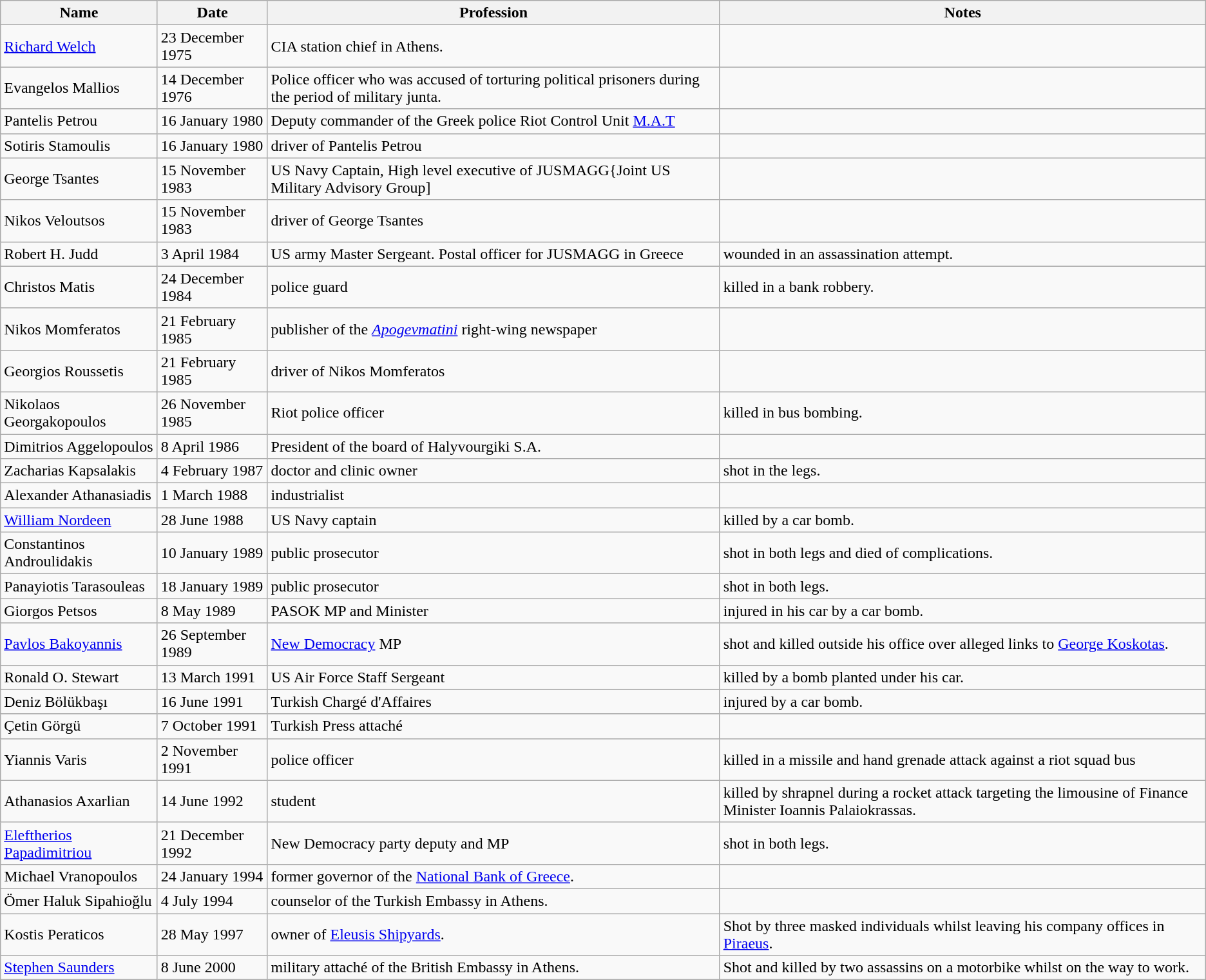<table class="wikitable">
<tr>
<th>Name</th>
<th>Date</th>
<th>Profession</th>
<th>Notes</th>
</tr>
<tr>
<td><a href='#'>Richard Welch</a></td>
<td>23 December 1975</td>
<td>CIA station chief in Athens.</td>
<td></td>
</tr>
<tr>
<td>Evangelos Mallios</td>
<td>14 December 1976</td>
<td>Police officer who was accused of torturing political prisoners during the period of military junta.</td>
<td></td>
</tr>
<tr>
<td>Pantelis Petrou</td>
<td>16 January 1980</td>
<td>Deputy commander of the Greek police Riot Control Unit <a href='#'>M.A.T</a></td>
<td></td>
</tr>
<tr>
<td>Sotiris Stamoulis</td>
<td>16 January 1980</td>
<td>driver of Pantelis Petrou</td>
<td></td>
</tr>
<tr>
<td>George Tsantes</td>
<td>15 November 1983</td>
<td>US Navy Captain, High level executive of JUSMAGG{Joint US Military Advisory Group]</td>
<td></td>
</tr>
<tr>
<td>Nikos Veloutsos</td>
<td>15 November 1983</td>
<td>driver of George Tsantes</td>
<td></td>
</tr>
<tr>
<td>Robert H. Judd</td>
<td>3 April 1984</td>
<td>US army Master Sergeant. Postal officer for JUSMAGG in Greece</td>
<td>wounded in an assassination attempt.</td>
</tr>
<tr>
<td>Christos Matis</td>
<td>24 December 1984</td>
<td>police guard</td>
<td>killed in a bank robbery.</td>
</tr>
<tr>
<td>Nikos Momferatos</td>
<td>21 February 1985</td>
<td>publisher of the <em><a href='#'>Apogevmatini</a></em> right-wing newspaper</td>
<td></td>
</tr>
<tr>
<td>Georgios Roussetis</td>
<td>21 February 1985</td>
<td>driver of Nikos Momferatos</td>
<td></td>
</tr>
<tr>
<td>Nikolaos Georgakopoulos</td>
<td>26 November 1985</td>
<td>Riot police officer</td>
<td>killed in bus bombing.</td>
</tr>
<tr>
<td>Dimitrios Aggelopoulos</td>
<td>8 April 1986</td>
<td>President of the board of Halyvourgiki S.A.</td>
<td></td>
</tr>
<tr>
<td>Zacharias Kapsalakis</td>
<td>4 February 1987</td>
<td>doctor and clinic owner</td>
<td>shot in the legs.</td>
</tr>
<tr>
<td>Alexander Athanasiadis</td>
<td>1 March 1988</td>
<td>industrialist</td>
<td></td>
</tr>
<tr>
<td><a href='#'>William Nordeen</a></td>
<td>28 June 1988</td>
<td>US Navy captain</td>
<td>killed by a car bomb.</td>
</tr>
<tr>
<td>Constantinos Androulidakis</td>
<td>10 January 1989</td>
<td>public prosecutor</td>
<td>shot in both legs and died of complications.</td>
</tr>
<tr>
<td>Panayiotis Tarasouleas</td>
<td>18 January 1989</td>
<td>public prosecutor</td>
<td>shot in both legs.</td>
</tr>
<tr>
<td>Giorgos Petsos</td>
<td>8 May 1989</td>
<td>PASOK MP and Minister</td>
<td>injured in his car by a car bomb.</td>
</tr>
<tr>
<td><a href='#'>Pavlos Bakoyannis</a></td>
<td>26 September 1989</td>
<td><a href='#'>New Democracy</a> MP</td>
<td>shot and killed outside his office over alleged links to <a href='#'>George Koskotas</a>.</td>
</tr>
<tr>
<td>Ronald O. Stewart</td>
<td>13 March 1991</td>
<td>US Air Force Staff Sergeant</td>
<td>killed by a bomb planted under his car.</td>
</tr>
<tr>
<td>Deniz Bölükbaşı</td>
<td>16 June 1991</td>
<td>Turkish Chargé d'Affaires</td>
<td>injured by a car bomb.</td>
</tr>
<tr>
<td>Çetin Görgü</td>
<td>7 October 1991</td>
<td>Turkish Press attaché</td>
<td></td>
</tr>
<tr>
<td>Yiannis Varis</td>
<td>2 November 1991</td>
<td>police officer</td>
<td>killed in a missile and hand grenade attack against a riot squad bus</td>
</tr>
<tr>
<td>Athanasios Axarlian</td>
<td>14 June 1992</td>
<td>student</td>
<td>killed by shrapnel during a rocket attack targeting the limousine of Finance Minister Ioannis Palaiokrassas.</td>
</tr>
<tr>
<td><a href='#'>Eleftherios Papadimitriou</a></td>
<td>21 December 1992</td>
<td>New Democracy party deputy and MP</td>
<td>shot in both legs.</td>
</tr>
<tr>
<td>Michael Vranopoulos</td>
<td>24 January 1994</td>
<td>former governor of the <a href='#'>National Bank of Greece</a>.</td>
<td></td>
</tr>
<tr>
<td>Ömer Haluk Sipahioğlu</td>
<td>4 July 1994</td>
<td>counselor of the Turkish Embassy in Athens.</td>
<td></td>
</tr>
<tr>
<td>Kostis Peraticos</td>
<td>28 May 1997</td>
<td>owner of <a href='#'>Eleusis Shipyards</a>.</td>
<td>Shot by three masked individuals whilst leaving his company offices in <a href='#'>Piraeus</a>.</td>
</tr>
<tr>
<td><a href='#'>Stephen Saunders</a></td>
<td>8 June 2000</td>
<td>military attaché of the British Embassy in Athens.</td>
<td>Shot and killed by two assassins on a motorbike whilst on the way to work.</td>
</tr>
</table>
